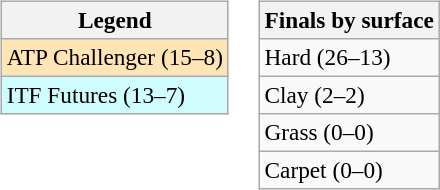<table>
<tr valign=top>
<td><br><table class=wikitable style=font-size:97%>
<tr>
<th>Legend</th>
</tr>
<tr bgcolor=moccasin>
<td>ATP Challenger (15–8)</td>
</tr>
<tr bgcolor=cffcff>
<td>ITF Futures (13–7)</td>
</tr>
</table>
</td>
<td><br><table class=wikitable style=font-size:97%>
<tr>
<th>Finals by surface</th>
</tr>
<tr>
<td>Hard (26–13)</td>
</tr>
<tr>
<td>Clay (2–2)</td>
</tr>
<tr>
<td>Grass (0–0)</td>
</tr>
<tr>
<td>Carpet (0–0)</td>
</tr>
</table>
</td>
</tr>
</table>
